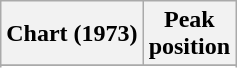<table class="wikitable sortable">
<tr>
<th scope="col">Chart (1973)</th>
<th scope="col">Peak<br>position</th>
</tr>
<tr>
</tr>
<tr>
</tr>
</table>
